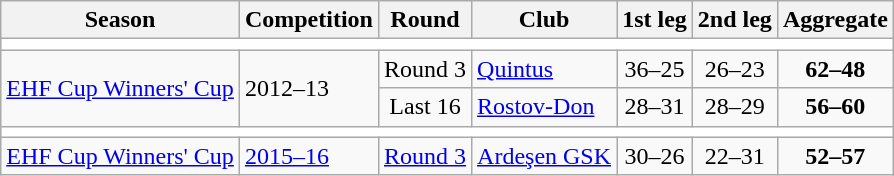<table class="wikitable">
<tr>
<th>Season</th>
<th>Competition</th>
<th>Round</th>
<th>Club</th>
<th>1st leg</th>
<th>2nd leg</th>
<th>Aggregate</th>
</tr>
<tr>
<td colspan="7" bgcolor=white></td>
</tr>
<tr>
<td rowspan="2"><a href='#'>EHF Cup Winners' Cup</a></td>
<td rowspan="2">2012–13</td>
<td style="text-align:center;">Round 3</td>
<td> <a href='#'>Quintus</a></td>
<td style="text-align:center;">36–25</td>
<td style="text-align:center;">26–23</td>
<td style="text-align:center;"><strong>62–48</strong></td>
</tr>
<tr>
<td style="text-align:center;">Last 16</td>
<td> <a href='#'>Rostov-Don</a></td>
<td style="text-align:center;">28–31</td>
<td style="text-align:center;">28–29</td>
<td style="text-align:center;"><strong>56–60</strong></td>
</tr>
<tr>
<td colspan="7" bgcolor=white></td>
</tr>
<tr>
<td rowspan="1"><a href='#'>EHF Cup Winners' Cup</a></td>
<td rowspan="1"><a href='#'>2015–16</a></td>
<td style="text-align:center;"><a href='#'>Round 3</a></td>
<td> <a href='#'>Ardeşen GSK</a></td>
<td style="text-align:center;">30–26</td>
<td style="text-align:center;">22–31</td>
<td style="text-align:center;"><strong>52–57</strong></td>
</tr>
</table>
